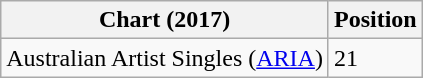<table class="wikitable sortable">
<tr>
<th>Chart (2017)</th>
<th>Position</th>
</tr>
<tr>
<td>Australian Artist Singles (<a href='#'>ARIA</a>)</td>
<td>21</td>
</tr>
</table>
